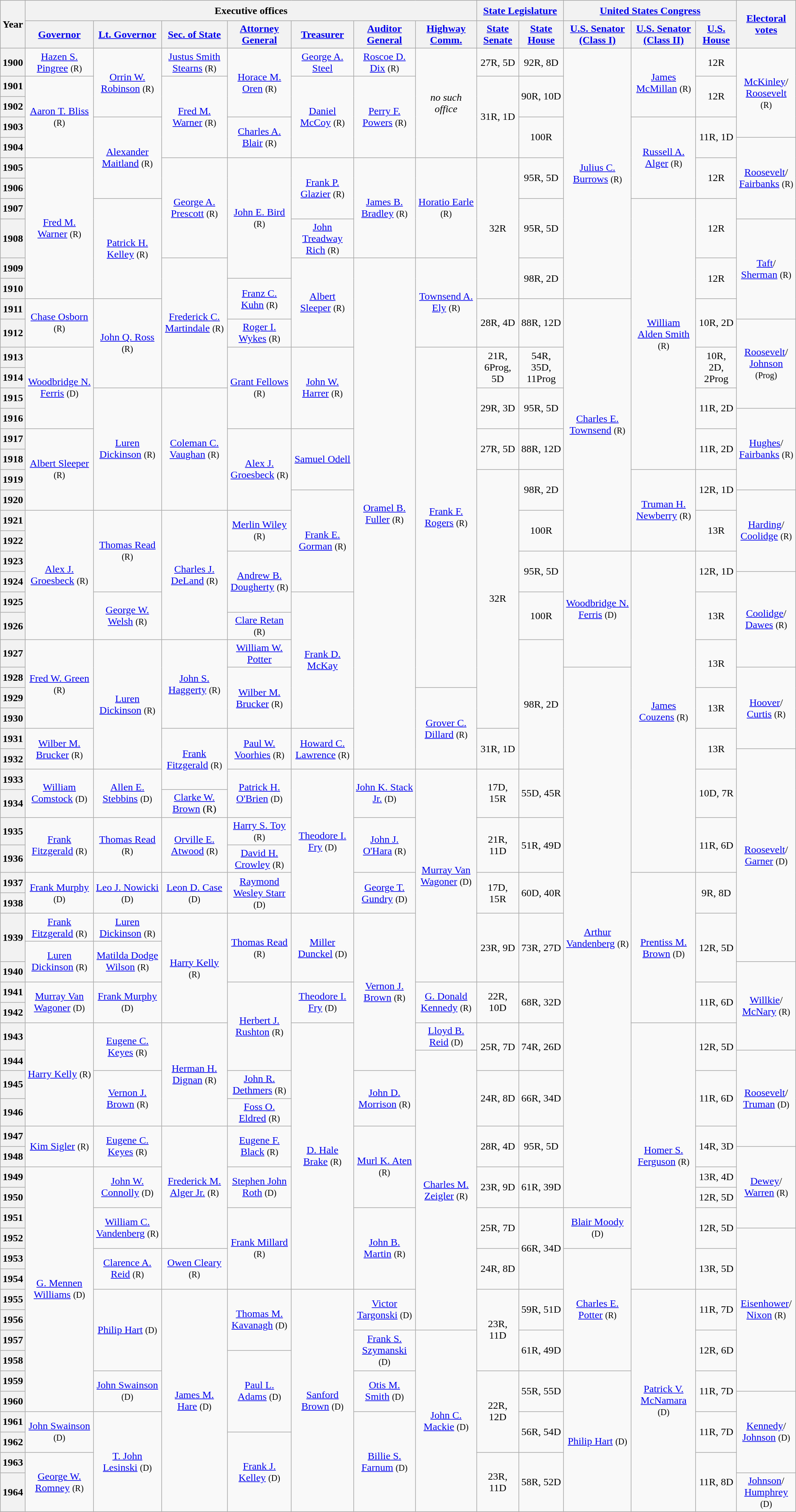<table class="wikitable sortable sticky-header-multi" style=text-align:center>
<tr style="height:2em">
<th rowspan=2 class=unsortable>Year</th>
<th colspan=7>Executive offices</th>
<th colspan=2><a href='#'>State Legislature</a></th>
<th colspan=3><a href='#'>United States Congress</a></th>
<th rowspan=2 class=unsortable><a href='#'>Electoral votes</a></th>
</tr>
<tr style="height:2em">
<th class=unsortable><a href='#'>Governor</a></th>
<th class=unsortable><a href='#'>Lt. Governor</a></th>
<th class=unsortable><a href='#'>Sec. of State</a></th>
<th class=unsortable><a href='#'>Attorney General</a></th>
<th class=unsortable><a href='#'>Treasurer</a></th>
<th class=unsortable><a href='#'>Auditor General</a></th>
<th class=unsortable><a href='#'>Highway Comm.</a></th>
<th class=unsortable><a href='#'>State Senate</a></th>
<th class=unsortable><a href='#'>State House</a></th>
<th class=unsortable><a href='#'>U.S. Senator<br>(Class I)</a></th>
<th class=unsortable><a href='#'>U.S. Senator<br>(Class II)</a></th>
<th class=unsortable><a href='#'>U.S. House</a></th>
</tr>
<tr style="height:2em">
<th>1900</th>
<td><a href='#'>Hazen S. Pingree</a> <small>(R)</small></td>
<td rowspan=3 ><a href='#'>Orrin W. Robinson</a> <small>(R)</small></td>
<td><a href='#'>Justus Smith Stearns</a> <small>(R)</small></td>
<td rowspan=3 ><a href='#'>Horace M. Oren</a> <small>(R)</small></td>
<td><a href='#'>George A. Steel</a></td>
<td><a href='#'>Roscoe D. Dix</a> <small>(R)</small></td>
<td rowspan=5><em>no such office</em></td>
<td>27R, 5D</td>
<td>92R, 8D</td>
<td rowspan=11 ><a href='#'>Julius C. Burrows</a> <small>(R)</small></td>
<td rowspan=3 ><a href='#'>James McMillan</a> <small>(R)</small></td>
<td>12R</td>
<td rowspan=4 ><a href='#'>McKinley</a>/<br><a href='#'>Roosevelt</a> <small>(R)</small> </td>
</tr>
<tr style="height:2em">
<th>1901</th>
<td rowspan=4 ><a href='#'>Aaron T. Bliss</a> <small>(R)</small></td>
<td rowspan=4 ><a href='#'>Fred M. Warner</a> <small>(R)</small></td>
<td rowspan=4 ><a href='#'>Daniel McCoy</a> <small>(R)</small></td>
<td rowspan=4 ><a href='#'>Perry F. Powers</a> <small>(R)</small></td>
<td rowspan=4 >31R, 1D</td>
<td rowspan=2 >90R, 10D</td>
<td rowspan=2 >12R</td>
</tr>
<tr style="height:2em">
<th>1902</th>
</tr>
<tr style="height:2em">
<th>1903</th>
<td rowspan=4 ><a href='#'>Alexander Maitland</a> <small>(R)</small></td>
<td rowspan=2 ><a href='#'>Charles A. Blair</a> <small>(R)</small></td>
<td rowspan=2 >100R</td>
<td rowspan=4 ><a href='#'>Russell A. Alger</a> <small>(R)</small></td>
<td rowspan=2 >11R, 1D</td>
</tr>
<tr style="height:2em">
<th>1904</th>
<td rowspan=4 ><a href='#'>Roosevelt</a>/<br><a href='#'>Fairbanks</a> <small>(R)</small> </td>
</tr>
<tr style="height:2em">
<th>1905</th>
<td rowspan=6 ><a href='#'>Fred M. Warner</a> <small>(R)</small></td>
<td rowspan=4 ><a href='#'>George A. Prescott</a> <small>(R)</small></td>
<td rowspan=5 ><a href='#'>John E. Bird</a> <small>(R)</small></td>
<td rowspan=3 ><a href='#'>Frank P. Glazier</a> <small>(R)</small></td>
<td rowspan=4 ><a href='#'>James B. Bradley</a> <small>(R)</small></td>
<td rowspan=4 ><a href='#'>Horatio Earle</a> <small>(R)</small></td>
<td rowspan=6 >32R</td>
<td rowspan=2 >95R, 5D</td>
<td rowspan=2 >12R</td>
</tr>
<tr style="height:2em">
<th>1906</th>
</tr>
<tr style="height:2em">
<th>1907</th>
<td rowspan=4 ><a href='#'>Patrick H. Kelley</a> <small>(R)</small></td>
<td rowspan=2 >95R, 5D</td>
<td rowspan=12 ><a href='#'>William Alden Smith</a> <small>(R)</small></td>
<td rowspan=2 >12R</td>
</tr>
<tr style="height:2em">
<th>1908</th>
<td><a href='#'>John Treadway Rich</a> <small>(R)</small></td>
<td rowspan=4 ><a href='#'>Taft</a>/<br><a href='#'>Sherman</a> <small>(R)</small> </td>
</tr>
<tr style="height:2em">
<th>1909</th>
<td rowspan=6 ><a href='#'>Frederick C. Martindale</a> <small>(R)</small></td>
<td rowspan=4 ><a href='#'>Albert Sleeper</a> <small>(R)</small></td>
<td rowspan=24 ><a href='#'>Oramel B. Fuller</a> <small>(R)</small></td>
<td rowspan=4 ><a href='#'>Townsend A. Ely</a> <small>(R)</small></td>
<td rowspan=2 >98R, 2D</td>
<td rowspan=2 >12R</td>
</tr>
<tr style="height:2em">
<th>1910</th>
<td rowspan=2 ><a href='#'>Franz C. Kuhn</a> <small>(R)</small></td>
</tr>
<tr style="height:2em">
<th>1911</th>
<td rowspan=2 ><a href='#'>Chase Osborn</a> <small>(R)</small></td>
<td rowspan=4 ><a href='#'>John Q. Ross</a> <small>(R)</small></td>
<td rowspan=2 >28R, 4D</td>
<td rowspan=2 >88R, 12D</td>
<td rowspan=12 ><a href='#'>Charles E. Townsend</a> <small>(R)</small></td>
<td rowspan=2 >10R, 2D</td>
</tr>
<tr style="height:2em">
<th>1912</th>
<td><a href='#'>Roger I. Wykes</a> <small>(R)</small></td>
<td rowspan=4 ><a href='#'>Roosevelt</a>/<br><a href='#'>Johnson</a> <small>(Prog)</small> </td>
</tr>
<tr style="height:2em">
<th>1913</th>
<td rowspan=4 ><a href='#'>Woodbridge N. Ferris</a> <small>(D)</small></td>
<td rowspan=4 ><a href='#'>Grant Fellows</a> <small>(R)</small></td>
<td rowspan=4 ><a href='#'>John W. Harrer</a> <small>(R)</small></td>
<td rowspan=16 ><a href='#'>Frank F. Rogers</a> <small>(R)</small></td>
<td rowspan=2 >21R, 6Prog, 5D</td>
<td rowspan=2 >54R, 35D, 11Prog</td>
<td rowspan=2 >10R, 2D, 2Prog</td>
</tr>
<tr style="height:2em">
<th>1914</th>
</tr>
<tr style="height:2em">
<th>1915</th>
<td rowspan=6 ><a href='#'>Luren Dickinson</a> <small>(R)</small></td>
<td rowspan=6 ><a href='#'>Coleman C. Vaughan</a> <small>(R)</small></td>
<td rowspan=2 >29R, 3D</td>
<td rowspan=2 >95R, 5D</td>
<td rowspan=2 >11R, 2D</td>
</tr>
<tr style="height:2em">
<th>1916</th>
<td rowspan=4 ><a href='#'>Hughes</a>/<br><a href='#'>Fairbanks</a> <small>(R)</small> </td>
</tr>
<tr style="height:2em">
<th>1917</th>
<td rowspan=4 ><a href='#'>Albert Sleeper</a> <small>(R)</small></td>
<td rowspan=4 ><a href='#'>Alex J. Groesbeck</a> <small>(R)</small></td>
<td rowspan=3 ><a href='#'>Samuel Odell</a></td>
<td rowspan=2 >27R, 5D</td>
<td rowspan=2 >88R, 12D</td>
<td rowspan=2 >11R, 2D</td>
</tr>
<tr style="height:2em">
<th>1918</th>
</tr>
<tr style="height:2em">
<th>1919</th>
<td rowspan=12 >32R</td>
<td rowspan=2 >98R, 2D</td>
<td rowspan=4 ><a href='#'>Truman H. Newberry</a> <small>(R)</small></td>
<td rowspan=2 >12R, 1D</td>
</tr>
<tr style="height:2em">
<th>1920</th>
<td rowspan=5 ><a href='#'>Frank E. Gorman</a> <small>(R)</small></td>
<td rowspan=4 ><a href='#'>Harding</a>/<br><a href='#'>Coolidge</a> <small>(R)</small> </td>
</tr>
<tr style="height:2em">
<th>1921</th>
<td rowspan=6 ><a href='#'>Alex J. Groesbeck</a> <small>(R)</small></td>
<td rowspan=4 ><a href='#'>Thomas Read</a> <small>(R)</small></td>
<td rowspan=6 ><a href='#'>Charles J. DeLand</a> <small>(R)</small></td>
<td rowspan=2 ><a href='#'>Merlin Wiley</a> <small>(R)</small></td>
<td rowspan=2 >100R</td>
<td rowspan=2 >13R</td>
</tr>
<tr style="height:2em">
<th>1922</th>
</tr>
<tr style="height:2em">
<th>1923</th>
<td rowspan=3 ><a href='#'>Andrew B. Dougherty</a> <small>(R)</small></td>
<td rowspan=2 >95R, 5D</td>
<td rowspan=5 ><a href='#'>Woodbridge N. Ferris</a> <small>(D)</small></td>
<td rowspan=14 ><a href='#'>James Couzens</a> <small>(R)</small></td>
<td rowspan=2 >12R, 1D</td>
</tr>
<tr style="height:2em">
<th>1924</th>
<td rowspan=4 ><a href='#'>Coolidge</a>/<br><a href='#'>Dawes</a> <small>(R)</small> </td>
</tr>
<tr style="height:2em">
<th>1925</th>
<td rowspan=2 ><a href='#'>George W. Welsh</a> <small>(R)</small></td>
<td rowspan=6 ><a href='#'>Frank D. McKay</a></td>
<td rowspan=2 >100R</td>
<td rowspan=2 >13R</td>
</tr>
<tr style="height:2em">
<th>1926</th>
<td><a href='#'>Clare Retan</a> <small>(R)</small></td>
</tr>
<tr style="height:2em">
<th>1927</th>
<td rowspan=4 ><a href='#'>Fred W. Green</a> <small>(R)</small></td>
<td rowspan=6 ><a href='#'>Luren Dickinson</a> <small>(R)</small></td>
<td rowspan=4 ><a href='#'>John S. Haggerty</a> <small>(R)</small></td>
<td><a href='#'>William W. Potter</a></td>
<td rowspan=6 >98R, 2D</td>
<td rowspan=2 >13R</td>
</tr>
<tr style="height:2em">
<th>1928</th>
<td rowspan=3 ><a href='#'>Wilber M. Brucker</a> <small>(R)</small></td>
<td rowspan=24 ><a href='#'>Arthur Vandenberg</a> <small>(R)</small></td>
<td rowspan=4 ><a href='#'>Hoover</a>/<br><a href='#'>Curtis</a> <small>(R)</small> </td>
</tr>
<tr style="height:2em">
<th>1929</th>
<td rowspan=4 ><a href='#'>Grover C. Dillard</a> <small>(R)</small></td>
<td rowspan=2 >13R</td>
</tr>
<tr style="height:2em">
<th>1930</th>
</tr>
<tr style="height:2em">
<th>1931</th>
<td rowspan=2 ><a href='#'>Wilber M. Brucker</a> <small>(R)</small></td>
<td rowspan=3 ><a href='#'>Frank Fitzgerald</a> <small>(R)</small></td>
<td rowspan=2 ><a href='#'>Paul W. Voorhies</a> <small>(R)</small></td>
<td rowspan=2 ><a href='#'>Howard C. Lawrence</a> <small>(R)</small></td>
<td rowspan=2 >31R, 1D</td>
<td rowspan=2 >13R</td>
</tr>
<tr style="height:2em">
<th>1932</th>
<td rowspan=9 ><a href='#'>Roosevelt</a>/<br><a href='#'>Garner</a> <small>(D)</small> </td>
</tr>
<tr style="height:2em">
<th>1933</th>
<td rowspan=2 ><a href='#'>William Comstock</a> <small>(D)</small></td>
<td rowspan=2 ><a href='#'>Allen E. Stebbins</a> <small>(D)</small></td>
<td rowspan=2 ><a href='#'>Patrick H. O'Brien</a> <small>(D)</small></td>
<td rowspan=6 ><a href='#'>Theodore I. Fry</a> <small>(D)</small></td>
<td rowspan=2 ><a href='#'>John K. Stack Jr.</a> <small>(D)</small></td>
<td rowspan=9 ><a href='#'>Murray Van Wagoner</a> <small>(D)</small></td>
<td rowspan=2 >17D, 15R</td>
<td rowspan=2 >55D, 45R</td>
<td rowspan=2 >10D, 7R</td>
</tr>
<tr style="height:2em">
<th>1934</th>
<td><a href='#'>Clarke W. Brown</a> (R)</td>
</tr>
<tr style="height:2em">
<th>1935</th>
<td rowspan=2 ><a href='#'>Frank Fitzgerald</a> <small>(R)</small></td>
<td rowspan=2 ><a href='#'>Thomas Read</a> <small>(R)</small></td>
<td rowspan=2 ><a href='#'>Orville E. Atwood</a> <small>(R)</small></td>
<td><a href='#'>Harry S. Toy</a> <small>(R)</small></td>
<td rowspan=2 ><a href='#'>John J. O'Hara</a> <small>(R)</small></td>
<td rowspan=2 >21R, 11D</td>
<td rowspan=2 >51R, 49D</td>
<td rowspan=2 >11R, 6D</td>
</tr>
<tr style="height:2em">
<th>1936</th>
<td><a href='#'>David H. Crowley</a> <small>(R)</small></td>
</tr>
<tr style="height:2em">
<th>1937</th>
<td rowspan=2 ><a href='#'>Frank Murphy</a> <small>(D)</small></td>
<td rowspan=2 ><a href='#'>Leo J. Nowicki</a> <small>(D)</small></td>
<td rowspan=2 ><a href='#'>Leon D. Case</a> <small>(D)</small></td>
<td rowspan=2 ><a href='#'>Raymond Wesley Starr</a> <small>(D)</small></td>
<td rowspan=2 ><a href='#'>George T. Gundry</a> <small>(D)</small></td>
<td rowspan=2 >17D, 15R</td>
<td rowspan=2 >60D, 40R</td>
<td rowspan=7 ><a href='#'>Prentiss M. Brown</a> <small>(D)</small></td>
<td rowspan=2 >9R, 8D</td>
</tr>
<tr style="height:2em">
<th>1938</th>
</tr>
<tr style="height:2em">
<th rowspan=2>1939</th>
<td><a href='#'>Frank Fitzgerald</a> <small>(R)</small></td>
<td><a href='#'>Luren Dickinson</a> <small>(R)</small></td>
<td rowspan=5 ><a href='#'>Harry Kelly</a> <small>(R)</small></td>
<td rowspan=3 ><a href='#'>Thomas Read</a> <small>(R)</small></td>
<td rowspan=3 ><a href='#'>Miller Dunckel</a> <small>(D)</small></td>
<td rowspan=7 ><a href='#'>Vernon J. Brown</a> <small>(R)</small></td>
<td rowspan=3 >23R, 9D</td>
<td rowspan=3 >73R, 27D</td>
<td rowspan=3 >12R, 5D</td>
</tr>
<tr style="height:2em">
<td rowspan=2 ><a href='#'>Luren Dickinson</a> <small>(R)</small></td>
<td rowspan=2 ><a href='#'>Matilda Dodge Wilson</a> <small>(R)</small></td>
</tr>
<tr style="height:2em">
<th>1940</th>
<td rowspan=4 ><a href='#'>Willkie</a>/<br><a href='#'>McNary</a> <small>(R)</small> </td>
</tr>
<tr style="height:2em">
<th>1941</th>
<td rowspan=2 ><a href='#'>Murray Van Wagoner</a> <small>(D)</small></td>
<td rowspan=2 ><a href='#'>Frank Murphy</a> <small>(D)</small></td>
<td rowspan=4 ><a href='#'>Herbert J. Rushton</a> <small>(R)</small></td>
<td rowspan=2 ><a href='#'>Theodore I. Fry</a> <small>(D)</small></td>
<td rowspan=2 ><a href='#'>G. Donald Kennedy</a> <small>(R)</small></td>
<td rowspan=2 >22R, 10D</td>
<td rowspan=2 >68R, 32D</td>
<td rowspan=2 >11R, 6D</td>
</tr>
<tr style="height:2em">
<th>1942</th>
</tr>
<tr style="height:2em">
<th>1943</th>
<td rowspan=4 ><a href='#'>Harry Kelly</a> <small>(R)</small></td>
<td rowspan=2 ><a href='#'>Eugene C. Keyes</a> <small>(R)</small></td>
<td rowspan=4 ><a href='#'>Herman H. Dignan</a> <small>(R)</small></td>
<td rowspan=12 ><a href='#'>D. Hale Brake</a> <small>(R)</small></td>
<td><a href='#'>Lloyd B. Reid</a> <small>(D)</small></td>
<td rowspan=2 >25R, 7D</td>
<td rowspan=2 >74R, 26D</td>
<td rowspan=12 ><a href='#'>Homer S. Ferguson</a> <small>(R)</small></td>
<td rowspan=2 >12R, 5D</td>
</tr>
<tr style="height:2em">
<th>1944</th>
<td rowspan=13 ><a href='#'>Charles M. Zeigler</a> <small>(R)</small></td>
<td rowspan=4 ><a href='#'>Roosevelt</a>/<br><a href='#'>Truman</a> <small>(D)</small> </td>
</tr>
<tr style="height:2em">
<th>1945</th>
<td rowspan=2 ><a href='#'>Vernon J. Brown</a> <small>(R)</small></td>
<td><a href='#'>John R. Dethmers</a> <small>(R)</small></td>
<td rowspan=2 ><a href='#'>John D. Morrison</a> <small>(R)</small></td>
<td rowspan=2 >24R, 8D</td>
<td rowspan=2 >66R, 34D</td>
<td rowspan=2 >11R, 6D</td>
</tr>
<tr style="height:2em">
<th>1946</th>
<td><a href='#'>Foss O. Eldred</a> <small>(R)</small></td>
</tr>
<tr style="height:2em">
<th>1947</th>
<td rowspan=2 ><a href='#'>Kim Sigler</a> <small>(R)</small></td>
<td rowspan=2 ><a href='#'>Eugene C. Keyes</a> <small>(R)</small></td>
<td rowspan=6 ><a href='#'>Frederick M. Alger Jr.</a> <small>(R)</small></td>
<td rowspan=2 ><a href='#'>Eugene F. Black</a> <small>(R)</small></td>
<td rowspan=4 ><a href='#'>Murl K. Aten</a> <small>(R)</small></td>
<td rowspan=2 >28R, 4D</td>
<td rowspan=2 >95R, 5D</td>
<td rowspan=2 >14R, 3D</td>
</tr>
<tr style="height:2em">
<th>1948</th>
<td rowspan=4 ><a href='#'>Dewey</a>/<br><a href='#'>Warren</a> <small>(R)</small> </td>
</tr>
<tr style="height:2em">
<th>1949</th>
<td rowspan=12 ><a href='#'>G. Mennen Williams</a> <small>(D)</small></td>
<td rowspan=2 ><a href='#'>John W. Connolly</a> <small>(D)</small></td>
<td rowspan=2 ><a href='#'>Stephen John Roth</a> <small>(D)</small></td>
<td rowspan=2 >23R, 9D</td>
<td rowspan=2 >61R, 39D</td>
<td>13R, 4D</td>
</tr>
<tr style="height:2em">
<th>1950</th>
<td>12R, 5D</td>
</tr>
<tr style="height:2em">
<th>1951</th>
<td rowspan=2 ><a href='#'>William C. Vandenberg</a> <small>(R)</small></td>
<td rowspan=4 ><a href='#'>Frank Millard</a> <small>(R)</small></td>
<td rowspan=4 ><a href='#'>John B. Martin</a> <small>(R)</small></td>
<td rowspan=2 >25R, 7D</td>
<td rowspan=4 >66R, 34D</td>
<td rowspan=2 ><a href='#'>Blair Moody</a> <small>(D)</small></td>
<td rowspan=2 >12R, 5D</td>
</tr>
<tr style="height:2em">
<th>1952</th>
<td rowspan=8 ><a href='#'>Eisenhower</a>/<br><a href='#'>Nixon</a> <small>(R)</small> </td>
</tr>
<tr style="height:2em">
<th>1953</th>
<td rowspan=2 ><a href='#'>Clarence A. Reid</a> <small>(R)</small></td>
<td rowspan=2 ><a href='#'>Owen Cleary</a> <small>(R)</small></td>
<td rowspan=2 >24R, 8D</td>
<td rowspan=6 ><a href='#'>Charles E. Potter</a> <small>(R)</small></td>
<td rowspan=2 >13R, 5D</td>
</tr>
<tr style="height:2em">
<th>1954</th>
</tr>
<tr style="height:2em">
<th>1955</th>
<td rowspan=4 ><a href='#'>Philip Hart</a> <small>(D)</small></td>
<td rowspan=10 ><a href='#'>James M. Hare</a> <small>(D)</small></td>
<td rowspan=3 ><a href='#'>Thomas M. Kavanagh</a> <small>(D)</small></td>
<td rowspan=10 ><a href='#'>Sanford Brown</a> <small>(D)</small></td>
<td rowspan=2 ><a href='#'>Victor Targonski</a> <small>(D)</small></td>
<td rowspan=4 >23R, 11D</td>
<td rowspan=2 >59R, 51D</td>
<td rowspan=10 ><a href='#'>Patrick V. McNamara</a> <small>(D)</small></td>
<td rowspan=2 >11R, 7D</td>
</tr>
<tr style="height:2em">
<th>1956</th>
</tr>
<tr style="height:2em">
<th>1957</th>
<td rowspan=2 ><a href='#'>Frank S. Szymanski</a> <small>(D)</small></td>
<td rowspan=8 ><a href='#'>John C. Mackie</a> <small>(D)</small></td>
<td rowspan=2 >61R, 49D</td>
<td rowspan=2 >12R, 6D</td>
</tr>
<tr style="height:2em">
<th>1958</th>
<td rowspan=4 ><a href='#'>Paul L. Adams</a> <small>(D)</small></td>
</tr>
<tr style="height:2em">
<th>1959</th>
<td rowspan=2 ><a href='#'>John Swainson</a> <small>(D)</small></td>
<td rowspan=2 ><a href='#'>Otis M. Smith</a> <small>(D)</small></td>
<td rowspan=4 >22R, 12D</td>
<td rowspan=2 >55R, 55D</td>
<td rowspan=6  ><a href='#'>Philip Hart</a> <small>(D)</small></td>
<td rowspan=2 >11R, 7D</td>
</tr>
<tr style="height:2em">
<th>1960</th>
<td rowspan=4 ><a href='#'>Kennedy</a>/<br><a href='#'>Johnson</a> <small>(D)</small> </td>
</tr>
<tr style="height:2em">
<th>1961</th>
<td rowspan=2 ><a href='#'>John Swainson</a> <small>(D)</small></td>
<td rowspan=4 ><a href='#'>T. John Lesinski</a> <small>(D)</small></td>
<td rowspan=4 ><a href='#'>Billie S. Farnum</a> <small>(D)</small></td>
<td rowspan=2 >56R, 54D</td>
<td rowspan=2 >11R, 7D</td>
</tr>
<tr style="height:2em">
<th>1962</th>
<td rowspan=3 ><a href='#'>Frank J. Kelley</a> <small>(D)</small></td>
</tr>
<tr style="height:2em">
<th>1963</th>
<td rowspan=2 ><a href='#'>George W. Romney</a> <small>(R)</small></td>
<td rowspan=2 >23R, 11D</td>
<td rowspan=2 >58R, 52D</td>
<td rowspan=2 >11R, 8D</td>
</tr>
<tr style="height:2em">
<th>1964</th>
<td><a href='#'>Johnson</a>/<br><a href='#'>Humphrey</a> <small>(D)</small> </td>
</tr>
</table>
